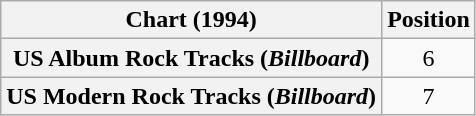<table class="wikitable plainrowheaders" style="text-align:center">
<tr>
<th>Chart (1994)</th>
<th>Position</th>
</tr>
<tr>
<th scope="row">US Album Rock Tracks (<em>Billboard</em>)</th>
<td>6</td>
</tr>
<tr>
<th scope="row">US Modern Rock Tracks (<em>Billboard</em>)</th>
<td>7</td>
</tr>
</table>
